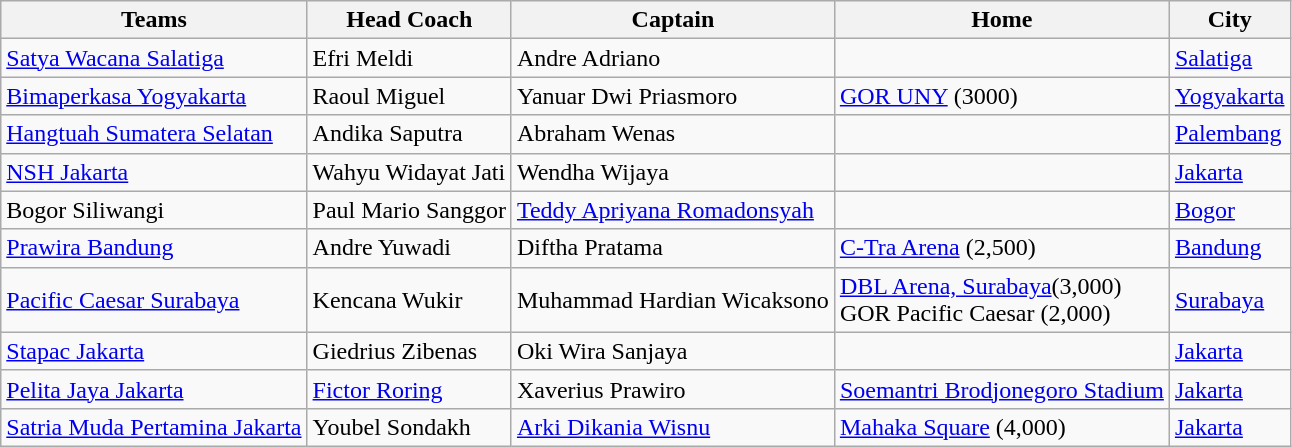<table class="wikitable">
<tr>
<th>Teams</th>
<th>Head Coach</th>
<th>Captain</th>
<th>Home</th>
<th>City</th>
</tr>
<tr>
<td><a href='#'>Satya Wacana Salatiga</a></td>
<td> Efri Meldi</td>
<td> Andre Adriano</td>
<td></td>
<td><a href='#'>Salatiga</a></td>
</tr>
<tr>
<td><a href='#'>Bimaperkasa Yogyakarta</a></td>
<td> Raoul Miguel</td>
<td> Yanuar Dwi Priasmoro</td>
<td><a href='#'>GOR UNY</a> (3000)</td>
<td><a href='#'>Yogyakarta</a></td>
</tr>
<tr>
<td><a href='#'>Hangtuah Sumatera Selatan</a></td>
<td> Andika Saputra</td>
<td> Abraham Wenas</td>
<td></td>
<td><a href='#'>Palembang</a></td>
</tr>
<tr>
<td><a href='#'>NSH Jakarta</a></td>
<td> Wahyu Widayat Jati</td>
<td> Wendha Wijaya</td>
<td></td>
<td><a href='#'>Jakarta</a></td>
</tr>
<tr>
<td>Bogor Siliwangi</td>
<td> Paul Mario Sanggor</td>
<td> <a href='#'>Teddy Apriyana Romadonsyah</a></td>
<td></td>
<td><a href='#'>Bogor</a></td>
</tr>
<tr>
<td><a href='#'>Prawira Bandung</a></td>
<td> Andre Yuwadi</td>
<td> Diftha Pratama</td>
<td><a href='#'>C-Tra Arena</a> (2,500)</td>
<td><a href='#'>Bandung</a></td>
</tr>
<tr>
<td><a href='#'>Pacific Caesar Surabaya</a></td>
<td> Kencana Wukir</td>
<td> Muhammad Hardian Wicaksono</td>
<td><a href='#'>DBL Arena, Surabaya</a>(3,000)<br>GOR Pacific Caesar (2,000)</td>
<td><a href='#'>Surabaya</a></td>
</tr>
<tr>
<td><a href='#'>Stapac Jakarta</a></td>
<td> Giedrius Zibenas</td>
<td> Oki Wira Sanjaya</td>
<td></td>
<td><a href='#'>Jakarta</a></td>
</tr>
<tr>
<td><a href='#'>Pelita Jaya Jakarta</a></td>
<td> <a href='#'>Fictor Roring</a></td>
<td> Xaverius Prawiro</td>
<td><a href='#'>Soemantri Brodjonegoro Stadium</a></td>
<td><a href='#'>Jakarta</a></td>
</tr>
<tr>
<td><a href='#'>Satria Muda Pertamina Jakarta</a></td>
<td> Youbel Sondakh</td>
<td> <a href='#'>Arki Dikania Wisnu</a></td>
<td><a href='#'>Mahaka Square</a> (4,000)</td>
<td><a href='#'>Jakarta</a></td>
</tr>
</table>
